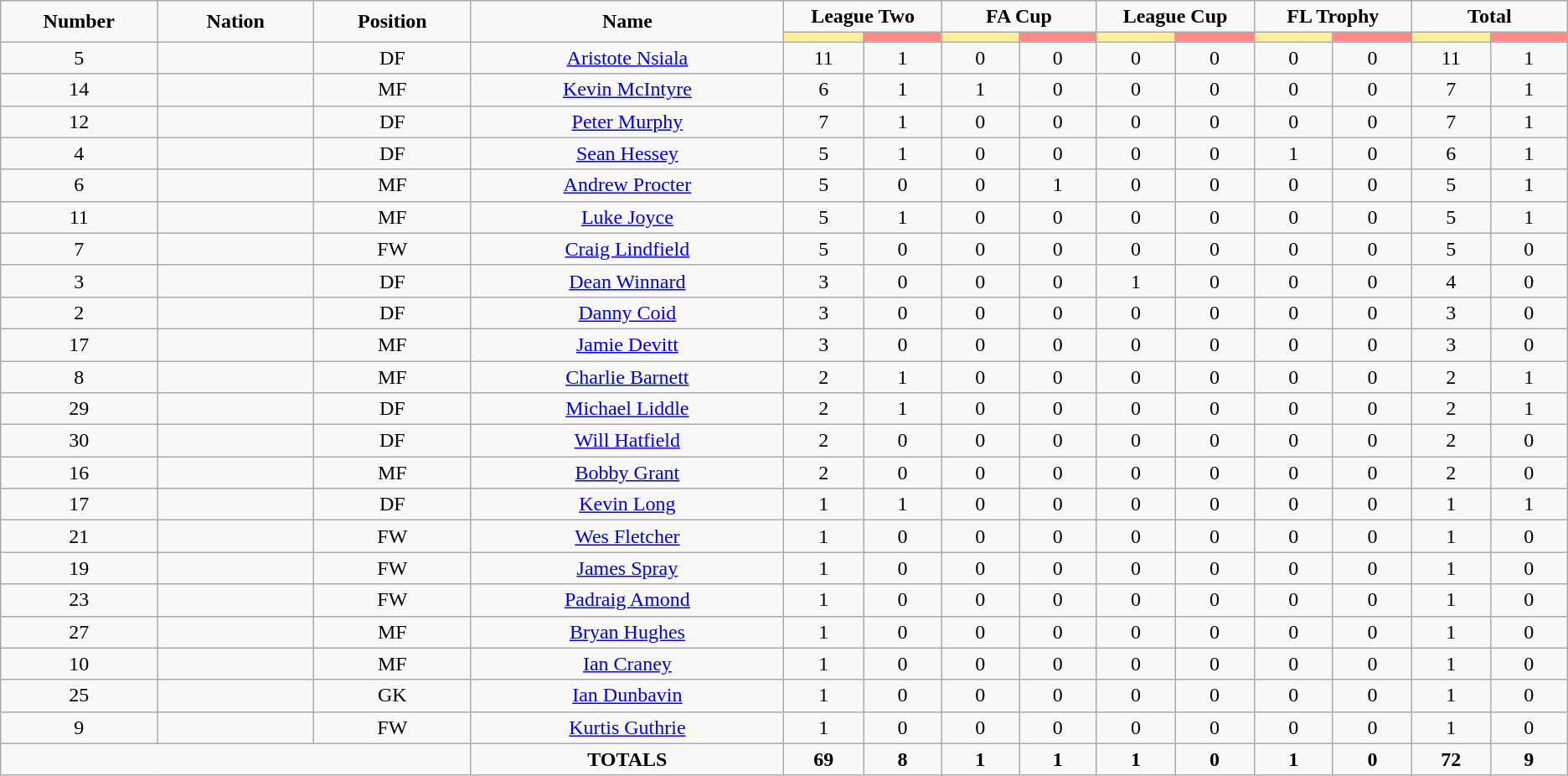<table class="wikitable" style="font-size: 100%; text-align: center;">
<tr>
<td rowspan="2" width="10%" align="center"><strong>Number</strong></td>
<td rowspan="2" width="10%" align="center"><strong>Nation</strong></td>
<td rowspan="2" width="10%" align="center"><strong>Position</strong></td>
<td rowspan="2" width="20%" align="center"><strong>Name</strong></td>
<td colspan="2" align="center"><strong>League Two</strong></td>
<td colspan="2" align="center"><strong>FA Cup</strong></td>
<td colspan="2" align="center"><strong>League Cup</strong></td>
<td colspan="2" align="center"><strong>FL Trophy</strong></td>
<td colspan="2" align="center"><strong>Total</strong></td>
</tr>
<tr>
<th width=60 style="background: #FFEE99"></th>
<th width=60 style="background: #FF8888"></th>
<th width=60 style="background: #FFEE99"></th>
<th width=60 style="background: #FF8888"></th>
<th width=60 style="background: #FFEE99"></th>
<th width=60 style="background: #FF8888"></th>
<th width=60 style="background: #FFEE99"></th>
<th width=60 style="background: #FF8888"></th>
<th width=60 style="background: #FFEE99"></th>
<th width=60 style="background: #FF8888"></th>
</tr>
<tr>
<td>5</td>
<td></td>
<td>DF</td>
<td><a href='#'>Aristote Nsiala</a></td>
<td>11</td>
<td>1</td>
<td>0</td>
<td>0</td>
<td>0</td>
<td>0</td>
<td>0</td>
<td>0</td>
<td>11</td>
<td>1</td>
</tr>
<tr>
<td>14</td>
<td></td>
<td>MF</td>
<td><a href='#'>Kevin McIntyre</a></td>
<td>6</td>
<td>1</td>
<td>1</td>
<td>0</td>
<td>0</td>
<td>0</td>
<td>0</td>
<td>0</td>
<td>7</td>
<td>1</td>
</tr>
<tr>
<td>12</td>
<td></td>
<td>DF</td>
<td><a href='#'>Peter Murphy</a></td>
<td>7</td>
<td>1</td>
<td>0</td>
<td>0</td>
<td>0</td>
<td>0</td>
<td>0</td>
<td>0</td>
<td>7</td>
<td>1</td>
</tr>
<tr>
<td>4</td>
<td></td>
<td>DF</td>
<td><a href='#'>Sean Hessey</a></td>
<td>5</td>
<td>1</td>
<td>0</td>
<td>0</td>
<td>0</td>
<td>0</td>
<td>1</td>
<td>0</td>
<td>6</td>
<td>1</td>
</tr>
<tr>
<td>6</td>
<td></td>
<td>MF</td>
<td><a href='#'>Andrew Procter</a></td>
<td>5</td>
<td>0</td>
<td>0</td>
<td>1</td>
<td>0</td>
<td>0</td>
<td>0</td>
<td>0</td>
<td>5</td>
<td>1</td>
</tr>
<tr>
<td>11</td>
<td></td>
<td>MF</td>
<td><a href='#'>Luke Joyce</a></td>
<td>5</td>
<td>1</td>
<td>0</td>
<td>0</td>
<td>0</td>
<td>0</td>
<td>0</td>
<td>0</td>
<td>5</td>
<td>1</td>
</tr>
<tr>
<td>7</td>
<td></td>
<td>FW</td>
<td><a href='#'>Craig Lindfield</a></td>
<td>5</td>
<td>0</td>
<td>0</td>
<td>0</td>
<td>0</td>
<td>0</td>
<td>0</td>
<td>0</td>
<td>5</td>
<td>0</td>
</tr>
<tr>
<td>3</td>
<td></td>
<td>DF</td>
<td><a href='#'>Dean Winnard</a></td>
<td>3</td>
<td>0</td>
<td>0</td>
<td>0</td>
<td>1</td>
<td>0</td>
<td>0</td>
<td>0</td>
<td>4</td>
<td>0</td>
</tr>
<tr>
<td>2</td>
<td></td>
<td>DF</td>
<td><a href='#'>Danny Coid</a></td>
<td>3</td>
<td>0</td>
<td>0</td>
<td>0</td>
<td>0</td>
<td>0</td>
<td>0</td>
<td>0</td>
<td>3</td>
<td>0</td>
</tr>
<tr>
<td>17</td>
<td></td>
<td>MF</td>
<td><a href='#'>Jamie Devitt</a></td>
<td>3</td>
<td>0</td>
<td>0</td>
<td>0</td>
<td>0</td>
<td>0</td>
<td>0</td>
<td>0</td>
<td>3</td>
<td>0</td>
</tr>
<tr>
<td>8</td>
<td></td>
<td>MF</td>
<td><a href='#'>Charlie Barnett</a></td>
<td>2</td>
<td>1</td>
<td>0</td>
<td>0</td>
<td>0</td>
<td>0</td>
<td>0</td>
<td>0</td>
<td>2</td>
<td>1</td>
</tr>
<tr>
<td>29</td>
<td></td>
<td>DF</td>
<td><a href='#'>Michael Liddle</a></td>
<td>2</td>
<td>1</td>
<td>0</td>
<td>0</td>
<td>0</td>
<td>0</td>
<td>0</td>
<td>0</td>
<td>2</td>
<td>1</td>
</tr>
<tr>
<td>30</td>
<td></td>
<td>DF</td>
<td><a href='#'>Will Hatfield</a></td>
<td>2</td>
<td>0</td>
<td>0</td>
<td>0</td>
<td>0</td>
<td>0</td>
<td>0</td>
<td>0</td>
<td>2</td>
<td>0</td>
</tr>
<tr>
<td>16</td>
<td></td>
<td>MF</td>
<td><a href='#'>Bobby Grant</a></td>
<td>2</td>
<td>0</td>
<td>0</td>
<td>0</td>
<td>0</td>
<td>0</td>
<td>0</td>
<td>0</td>
<td>2</td>
<td>0</td>
</tr>
<tr>
<td>17</td>
<td></td>
<td>DF</td>
<td><a href='#'>Kevin Long</a></td>
<td>1</td>
<td>1</td>
<td>0</td>
<td>0</td>
<td>0</td>
<td>0</td>
<td>0</td>
<td>0</td>
<td>1</td>
<td>1</td>
</tr>
<tr>
<td>21</td>
<td></td>
<td>FW</td>
<td><a href='#'>Wes Fletcher</a></td>
<td>1</td>
<td>0</td>
<td>0</td>
<td>0</td>
<td>0</td>
<td>0</td>
<td>0</td>
<td>0</td>
<td>1</td>
<td>0</td>
</tr>
<tr>
<td>19</td>
<td></td>
<td>FW</td>
<td><a href='#'>James Spray</a></td>
<td>1</td>
<td>0</td>
<td>0</td>
<td>0</td>
<td>0</td>
<td>0</td>
<td>0</td>
<td>0</td>
<td>1</td>
<td>0</td>
</tr>
<tr>
<td>23</td>
<td></td>
<td>FW</td>
<td><a href='#'>Padraig Amond</a></td>
<td>1</td>
<td>0</td>
<td>0</td>
<td>0</td>
<td>0</td>
<td>0</td>
<td>0</td>
<td>0</td>
<td>1</td>
<td>0</td>
</tr>
<tr>
<td>27</td>
<td></td>
<td>MF</td>
<td><a href='#'>Bryan Hughes</a></td>
<td>1</td>
<td>0</td>
<td>0</td>
<td>0</td>
<td>0</td>
<td>0</td>
<td>0</td>
<td>0</td>
<td>1</td>
<td>0</td>
</tr>
<tr>
<td>10</td>
<td></td>
<td>MF</td>
<td><a href='#'>Ian Craney</a></td>
<td>1</td>
<td>0</td>
<td>0</td>
<td>0</td>
<td>0</td>
<td>0</td>
<td>0</td>
<td>0</td>
<td>1</td>
<td>0</td>
</tr>
<tr>
<td>25</td>
<td></td>
<td>GK</td>
<td><a href='#'>Ian Dunbavin</a></td>
<td>1</td>
<td>0</td>
<td>0</td>
<td>0</td>
<td>0</td>
<td>0</td>
<td>0</td>
<td>0</td>
<td>1</td>
<td>0</td>
</tr>
<tr>
<td>9</td>
<td></td>
<td>FW</td>
<td><a href='#'>Kurtis Guthrie</a></td>
<td>1</td>
<td>0</td>
<td>0</td>
<td>0</td>
<td>0</td>
<td>0</td>
<td>0</td>
<td>0</td>
<td>1</td>
<td>0</td>
</tr>
<tr>
<td colspan="3"></td>
<td><strong>TOTALS</strong></td>
<td><strong>69</strong></td>
<td><strong>8</strong></td>
<td><strong>1</strong></td>
<td><strong>1</strong></td>
<td><strong>1</strong></td>
<td><strong>0</strong></td>
<td><strong>1</strong></td>
<td><strong>0</strong></td>
<td><strong>72</strong></td>
<td><strong>9</strong></td>
</tr>
</table>
